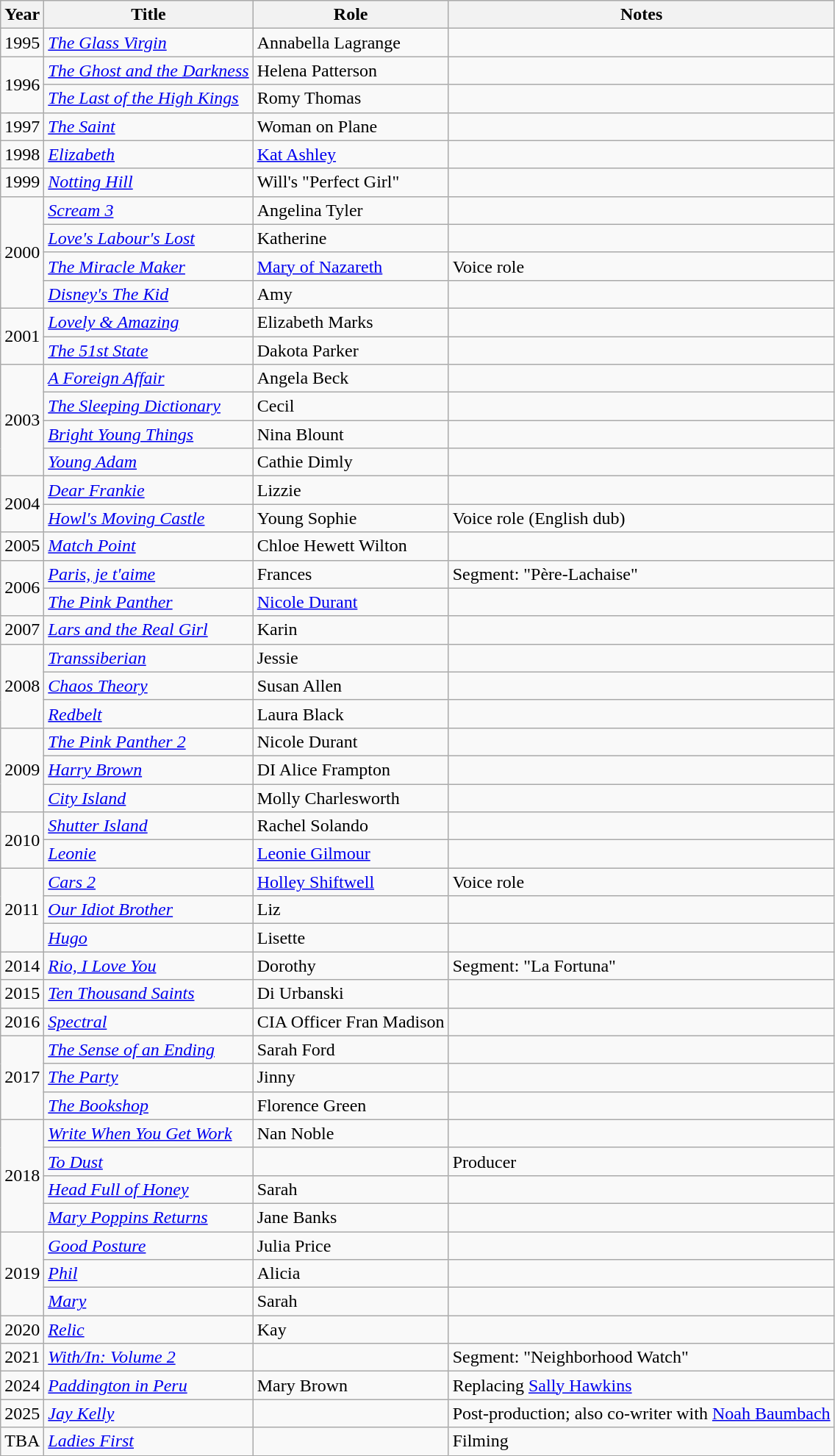<table class="wikitable sortable plainrowheaders">
<tr>
<th scope="col">Year</th>
<th scope="col">Title</th>
<th scope="col">Role</th>
<th scope="col" class="unsortable">Notes</th>
</tr>
<tr>
<td>1995</td>
<td><em><a href='#'>The Glass Virgin</a></em></td>
<td>Annabella Lagrange</td>
<td></td>
</tr>
<tr>
<td rowspan="2">1996</td>
<td><em><a href='#'>The Ghost and the Darkness</a></em></td>
<td>Helena Patterson</td>
<td></td>
</tr>
<tr>
<td><em><a href='#'>The Last of the High Kings</a></em></td>
<td>Romy Thomas</td>
<td></td>
</tr>
<tr>
<td>1997</td>
<td><em><a href='#'>The Saint</a></em></td>
<td>Woman on Plane</td>
<td></td>
</tr>
<tr>
<td>1998</td>
<td><em><a href='#'>Elizabeth</a></em></td>
<td><a href='#'>Kat Ashley</a></td>
<td></td>
</tr>
<tr>
<td>1999</td>
<td><em><a href='#'>Notting Hill</a></em></td>
<td>Will's "Perfect Girl"</td>
<td></td>
</tr>
<tr>
<td rowspan="4">2000</td>
<td><em><a href='#'>Scream 3</a></em></td>
<td>Angelina Tyler</td>
<td></td>
</tr>
<tr>
<td><em><a href='#'>Love's Labour's Lost</a></em></td>
<td>Katherine</td>
<td></td>
</tr>
<tr>
<td><em><a href='#'>The Miracle Maker</a></em></td>
<td><a href='#'>Mary of Nazareth</a></td>
<td>Voice role</td>
</tr>
<tr>
<td><em><a href='#'>Disney's The Kid</a></em></td>
<td>Amy</td>
<td></td>
</tr>
<tr>
<td rowspan="2">2001</td>
<td><em><a href='#'>Lovely & Amazing</a></em></td>
<td>Elizabeth Marks</td>
<td></td>
</tr>
<tr>
<td><em><a href='#'>The 51st State</a></em></td>
<td>Dakota Parker</td>
<td></td>
</tr>
<tr>
<td rowspan="4">2003</td>
<td><em><a href='#'>A Foreign Affair</a></em></td>
<td>Angela Beck</td>
<td></td>
</tr>
<tr>
<td><em><a href='#'>The Sleeping Dictionary</a></em></td>
<td>Cecil</td>
<td></td>
</tr>
<tr>
<td><em><a href='#'>Bright Young Things</a></em></td>
<td>Nina Blount</td>
<td></td>
</tr>
<tr>
<td><em><a href='#'>Young Adam</a></em></td>
<td>Cathie Dimly</td>
<td></td>
</tr>
<tr>
<td rowspan="2">2004</td>
<td><em><a href='#'>Dear Frankie</a></em></td>
<td>Lizzie</td>
<td></td>
</tr>
<tr>
<td><em><a href='#'>Howl's Moving Castle</a></em></td>
<td>Young Sophie</td>
<td>Voice role (English dub)</td>
</tr>
<tr>
<td>2005</td>
<td><em><a href='#'>Match Point</a></em></td>
<td>Chloe Hewett Wilton</td>
<td></td>
</tr>
<tr>
<td rowspan="2">2006</td>
<td><em><a href='#'>Paris, je t'aime</a></em></td>
<td>Frances</td>
<td>Segment: "Père-Lachaise"</td>
</tr>
<tr>
<td><em><a href='#'>The Pink Panther</a></em></td>
<td><a href='#'>Nicole Durant</a></td>
<td></td>
</tr>
<tr>
<td>2007</td>
<td><em><a href='#'>Lars and the Real Girl</a></em></td>
<td>Karin</td>
<td></td>
</tr>
<tr>
<td rowspan="3">2008</td>
<td><em><a href='#'>Transsiberian</a></em></td>
<td>Jessie</td>
<td></td>
</tr>
<tr>
<td><em><a href='#'>Chaos Theory</a></em></td>
<td>Susan Allen</td>
<td></td>
</tr>
<tr>
<td><em><a href='#'>Redbelt</a></em></td>
<td>Laura Black</td>
<td></td>
</tr>
<tr>
<td rowspan="3">2009</td>
<td><em><a href='#'>The Pink Panther 2</a></em></td>
<td>Nicole Durant</td>
<td></td>
</tr>
<tr>
<td><em><a href='#'>Harry Brown</a></em></td>
<td>DI Alice Frampton</td>
<td></td>
</tr>
<tr>
<td><em><a href='#'>City Island</a></em></td>
<td>Molly Charlesworth</td>
<td></td>
</tr>
<tr>
<td rowspan="2">2010</td>
<td><em><a href='#'>Shutter Island</a></em></td>
<td>Rachel Solando</td>
<td></td>
</tr>
<tr>
<td><em><a href='#'>Leonie</a></em></td>
<td><a href='#'>Leonie Gilmour</a></td>
<td></td>
</tr>
<tr>
<td rowspan="3">2011</td>
<td><em><a href='#'>Cars 2</a></em></td>
<td><a href='#'>Holley Shiftwell</a></td>
<td>Voice role</td>
</tr>
<tr>
<td><em><a href='#'>Our Idiot Brother</a></em></td>
<td>Liz</td>
<td></td>
</tr>
<tr>
<td><em><a href='#'>Hugo</a></em></td>
<td>Lisette</td>
<td></td>
</tr>
<tr>
<td>2014</td>
<td><em><a href='#'>Rio, I Love You</a></em></td>
<td>Dorothy</td>
<td>Segment: "La Fortuna"</td>
</tr>
<tr>
<td>2015</td>
<td><em><a href='#'>Ten Thousand Saints</a></em></td>
<td>Di Urbanski</td>
<td></td>
</tr>
<tr>
<td>2016</td>
<td><em><a href='#'>Spectral</a></em></td>
<td>CIA Officer Fran Madison</td>
<td></td>
</tr>
<tr>
<td rowspan="3">2017</td>
<td><em><a href='#'>The Sense of an Ending</a></em></td>
<td>Sarah Ford</td>
<td></td>
</tr>
<tr>
<td><em><a href='#'>The Party</a></em></td>
<td>Jinny</td>
<td></td>
</tr>
<tr>
<td><em><a href='#'>The Bookshop</a></em></td>
<td>Florence Green</td>
<td></td>
</tr>
<tr>
<td rowspan="4">2018</td>
<td><em><a href='#'>Write When You Get Work</a></em></td>
<td>Nan Noble</td>
<td></td>
</tr>
<tr>
<td><em><a href='#'>To Dust</a></em></td>
<td></td>
<td>Producer</td>
</tr>
<tr>
<td><em><a href='#'>Head Full of Honey</a></em></td>
<td>Sarah</td>
<td></td>
</tr>
<tr>
<td><em><a href='#'>Mary Poppins Returns</a></em></td>
<td>Jane Banks</td>
<td></td>
</tr>
<tr>
<td rowspan="3">2019</td>
<td><em><a href='#'>Good Posture</a></em></td>
<td>Julia Price</td>
<td></td>
</tr>
<tr>
<td><em><a href='#'>Phil</a></em></td>
<td>Alicia</td>
<td></td>
</tr>
<tr>
<td><em><a href='#'>Mary</a></em></td>
<td>Sarah</td>
<td></td>
</tr>
<tr>
<td>2020</td>
<td><em><a href='#'>Relic</a></em></td>
<td>Kay</td>
<td></td>
</tr>
<tr>
<td>2021</td>
<td><em><a href='#'>With/In: Volume 2</a></em></td>
<td></td>
<td>Segment: "Neighborhood Watch"</td>
</tr>
<tr>
<td>2024</td>
<td><em><a href='#'>Paddington in Peru</a></em></td>
<td>Mary Brown</td>
<td>Replacing <a href='#'>Sally Hawkins</a></td>
</tr>
<tr>
<td>2025</td>
<td><em><a href='#'>Jay Kelly</a></em></td>
<td></td>
<td>Post-production; also co-writer with <a href='#'>Noah Baumbach</a></td>
</tr>
<tr>
<td>TBA</td>
<td><em><a href='#'>Ladies First</a></em></td>
<td></td>
<td>Filming</td>
</tr>
</table>
